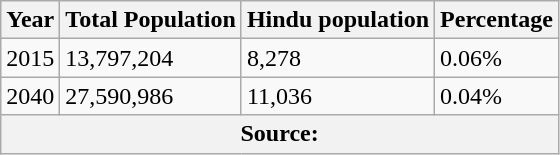<table class="wikitable">
<tr>
<th>Year</th>
<th>Total Population</th>
<th>Hindu population</th>
<th>Percentage</th>
</tr>
<tr>
<td>2015</td>
<td>13,797,204</td>
<td>8,278</td>
<td>0.06%</td>
</tr>
<tr>
<td>2040</td>
<td>27,590,986</td>
<td>11,036</td>
<td>0.04%</td>
</tr>
<tr>
<th colspan="4">Source:</th>
</tr>
</table>
